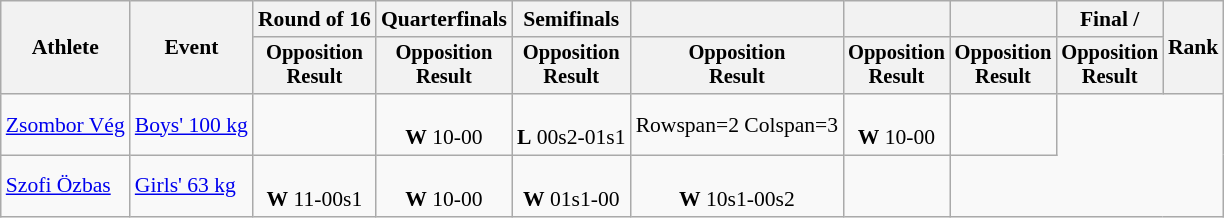<table class="wikitable" style="font-size:90%">
<tr>
<th rowspan="2">Athlete</th>
<th rowspan="2">Event</th>
<th>Round of 16</th>
<th>Quarterfinals</th>
<th>Semifinals</th>
<th></th>
<th></th>
<th></th>
<th>Final / </th>
<th rowspan=2>Rank</th>
</tr>
<tr style="font-size:95%">
<th>Opposition<br>Result</th>
<th>Opposition<br>Result</th>
<th>Opposition<br>Result</th>
<th>Opposition<br>Result</th>
<th>Opposition<br>Result</th>
<th>Opposition<br>Result</th>
<th>Opposition<br>Result</th>
</tr>
<tr align=center>
<td align=left><a href='#'>Zsombor Vég</a></td>
<td align=left><a href='#'>Boys' 100 kg</a></td>
<td></td>
<td><br> <strong>W</strong> 10-00</td>
<td><br> <strong>L</strong> 00s2-01s1</td>
<td>Rowspan=2 Colspan=3 </td>
<td><br> <strong>W</strong> 10-00</td>
<td></td>
</tr>
<tr align=center>
<td align=left><a href='#'>Szofi Özbas</a></td>
<td align=left><a href='#'>Girls' 63 kg</a></td>
<td><br> <strong>W</strong> 11-00s1</td>
<td><br> <strong>W</strong> 10-00</td>
<td><br> <strong>W</strong> 01s1-00</td>
<td><br> <strong>W</strong> 10s1-00s2</td>
<td></td>
</tr>
</table>
